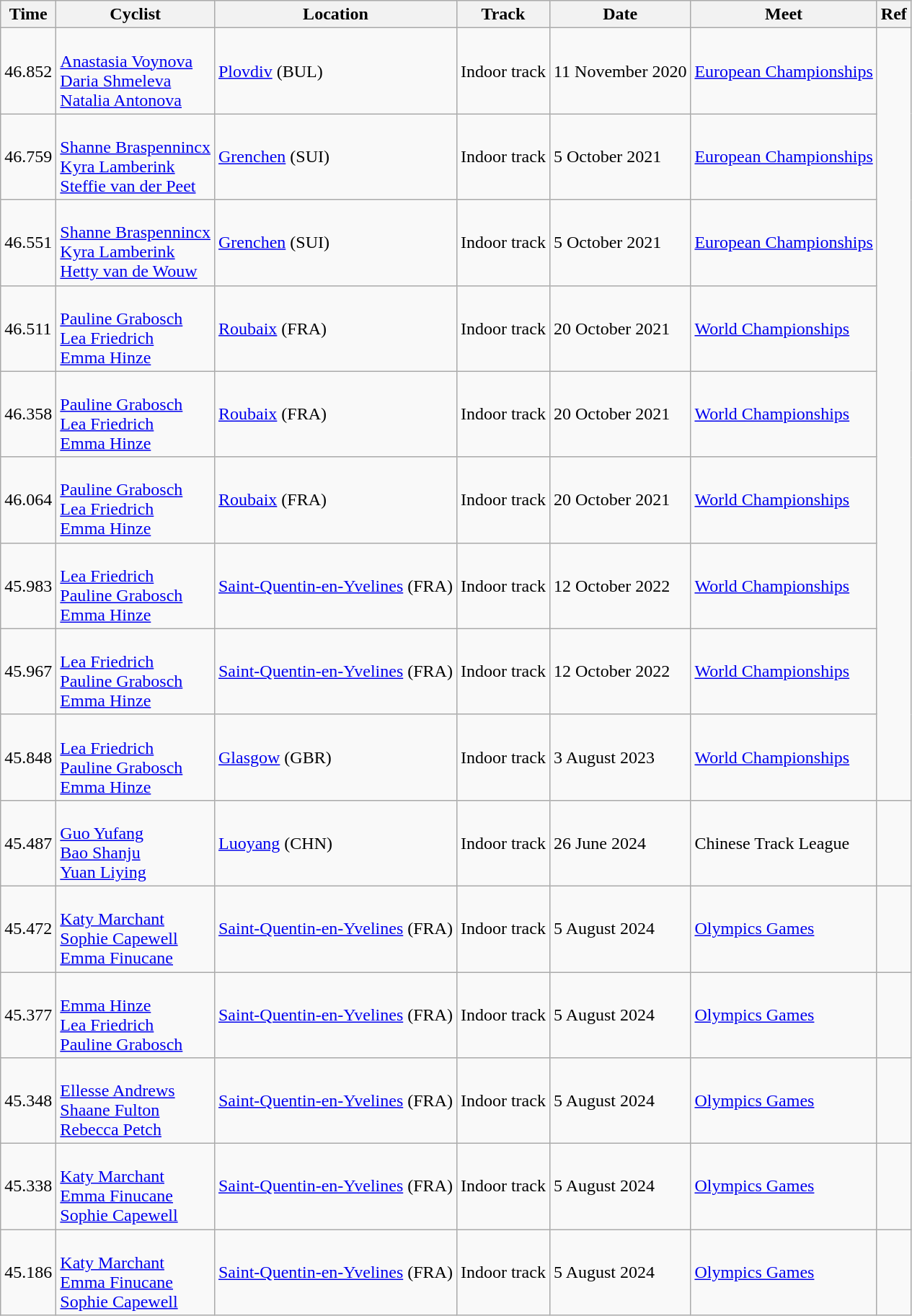<table class="wikitable">
<tr>
<th>Time</th>
<th>Cyclist</th>
<th>Location</th>
<th>Track</th>
<th>Date</th>
<th>Meet</th>
<th>Ref</th>
</tr>
<tr>
<td>46.852</td>
<td><br><a href='#'>Anastasia Voynova</a><br><a href='#'>Daria Shmeleva</a><br><a href='#'>Natalia Antonova</a></td>
<td><a href='#'>Plovdiv</a> (BUL)</td>
<td>Indoor track</td>
<td>11 November 2020</td>
<td><a href='#'>European Championships</a></td>
</tr>
<tr>
<td>46.759</td>
<td><br><a href='#'>Shanne Braspennincx</a><br><a href='#'>Kyra Lamberink</a><br><a href='#'>Steffie van der Peet</a></td>
<td><a href='#'>Grenchen</a> (SUI)</td>
<td>Indoor track</td>
<td>5 October 2021</td>
<td><a href='#'>European Championships</a></td>
</tr>
<tr>
<td>46.551</td>
<td><br><a href='#'>Shanne Braspennincx</a><br><a href='#'>Kyra Lamberink</a><br><a href='#'>Hetty van de Wouw</a></td>
<td><a href='#'>Grenchen</a> (SUI)</td>
<td>Indoor track</td>
<td>5 October 2021</td>
<td><a href='#'>European Championships</a></td>
</tr>
<tr>
<td>46.511</td>
<td><br><a href='#'>Pauline Grabosch</a><br><a href='#'>Lea Friedrich</a><br><a href='#'>Emma Hinze</a></td>
<td><a href='#'>Roubaix</a> (FRA)</td>
<td>Indoor track</td>
<td>20 October 2021</td>
<td><a href='#'>World Championships</a></td>
</tr>
<tr>
<td>46.358</td>
<td><br><a href='#'>Pauline Grabosch</a><br><a href='#'>Lea Friedrich</a><br><a href='#'>Emma Hinze</a></td>
<td><a href='#'>Roubaix</a> (FRA)</td>
<td>Indoor track</td>
<td>20 October 2021</td>
<td><a href='#'>World Championships</a></td>
</tr>
<tr>
<td>46.064</td>
<td><br><a href='#'>Pauline Grabosch</a><br><a href='#'>Lea Friedrich</a><br><a href='#'>Emma Hinze</a></td>
<td><a href='#'>Roubaix</a> (FRA)</td>
<td>Indoor track</td>
<td>20 October 2021</td>
<td><a href='#'>World Championships</a></td>
</tr>
<tr>
<td>45.983</td>
<td><br><a href='#'>Lea Friedrich</a><br><a href='#'>Pauline Grabosch</a><br><a href='#'>Emma Hinze</a></td>
<td><a href='#'>Saint-Quentin-en-Yvelines</a> (FRA)</td>
<td>Indoor track</td>
<td>12 October 2022</td>
<td><a href='#'>World Championships</a></td>
</tr>
<tr>
<td>45.967</td>
<td><br><a href='#'>Lea Friedrich</a><br><a href='#'>Pauline Grabosch</a><br><a href='#'>Emma Hinze</a></td>
<td><a href='#'>Saint-Quentin-en-Yvelines</a> (FRA)</td>
<td>Indoor track</td>
<td>12 October 2022</td>
<td><a href='#'>World Championships</a></td>
</tr>
<tr>
<td>45.848</td>
<td><br><a href='#'>Lea Friedrich</a><br><a href='#'>Pauline Grabosch</a><br><a href='#'>Emma Hinze</a></td>
<td><a href='#'>Glasgow</a> (GBR)</td>
<td>Indoor track</td>
<td>3 August 2023</td>
<td><a href='#'>World Championships</a></td>
</tr>
<tr>
<td>45.487</td>
<td><br><a href='#'>Guo Yufang</a><br><a href='#'>Bao Shanju</a><br><a href='#'>Yuan Liying</a></td>
<td><a href='#'>Luoyang</a> (CHN)</td>
<td>Indoor track</td>
<td>26 June 2024</td>
<td>Chinese Track League</td>
<td></td>
</tr>
<tr>
<td>45.472</td>
<td><br><a href='#'>Katy Marchant</a><br><a href='#'>Sophie Capewell</a><br><a href='#'>Emma Finucane</a></td>
<td><a href='#'>Saint-Quentin-en-Yvelines</a> (FRA)</td>
<td>Indoor track</td>
<td>5 August 2024</td>
<td><a href='#'>Olympics Games</a></td>
<td></td>
</tr>
<tr>
<td>45.377</td>
<td><br><a href='#'>Emma Hinze</a><br><a href='#'>Lea Friedrich</a><br><a href='#'>Pauline Grabosch</a></td>
<td><a href='#'>Saint-Quentin-en-Yvelines</a> (FRA)</td>
<td>Indoor track</td>
<td>5 August 2024</td>
<td><a href='#'>Olympics Games</a></td>
<td></td>
</tr>
<tr>
<td>45.348</td>
<td><br><a href='#'>Ellesse Andrews</a><br><a href='#'>Shaane Fulton</a><br><a href='#'>Rebecca Petch</a></td>
<td><a href='#'>Saint-Quentin-en-Yvelines</a> (FRA)</td>
<td>Indoor track</td>
<td>5 August 2024</td>
<td><a href='#'>Olympics Games</a></td>
<td></td>
</tr>
<tr>
<td>45.338</td>
<td><br><a href='#'>Katy Marchant</a><br><a href='#'>Emma Finucane</a><br><a href='#'>Sophie Capewell</a></td>
<td><a href='#'>Saint-Quentin-en-Yvelines</a> (FRA)</td>
<td>Indoor track</td>
<td>5 August 2024</td>
<td><a href='#'>Olympics Games</a></td>
<td></td>
</tr>
<tr>
<td>45.186</td>
<td><br><a href='#'>Katy Marchant</a><br><a href='#'>Emma Finucane</a><br><a href='#'>Sophie Capewell</a></td>
<td><a href='#'>Saint-Quentin-en-Yvelines</a> (FRA)</td>
<td>Indoor track</td>
<td>5 August 2024</td>
<td><a href='#'>Olympics Games</a></td>
<td></td>
</tr>
</table>
